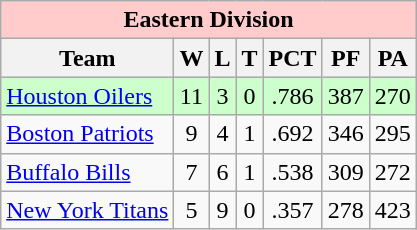<table class="wikitable" style="text-align:center">
<tr bgcolor="#ffcbcb">
<td colspan="7" align="center"><strong>Eastern Division</strong></td>
</tr>
<tr bgcolor="#efefef">
<th>Team</th>
<th>W</th>
<th>L</th>
<th>T</th>
<th>PCT</th>
<th>PF</th>
<th>PA</th>
</tr>
<tr style="background:#ccffcc">
<td align="left"><a href='#'>Houston Oilers</a></td>
<td>11</td>
<td>3</td>
<td>0</td>
<td>.786</td>
<td>387</td>
<td>270</td>
</tr>
<tr>
<td align="left"><a href='#'>Boston Patriots</a></td>
<td>9</td>
<td>4</td>
<td>1</td>
<td>.692</td>
<td>346</td>
<td>295</td>
</tr>
<tr>
<td align="left"><a href='#'>Buffalo Bills</a></td>
<td>7</td>
<td>6</td>
<td>1</td>
<td>.538</td>
<td>309</td>
<td>272</td>
</tr>
<tr>
<td align="left"><a href='#'>New York Titans</a></td>
<td>5</td>
<td>9</td>
<td>0</td>
<td>.357</td>
<td>278</td>
<td>423</td>
</tr>
</table>
